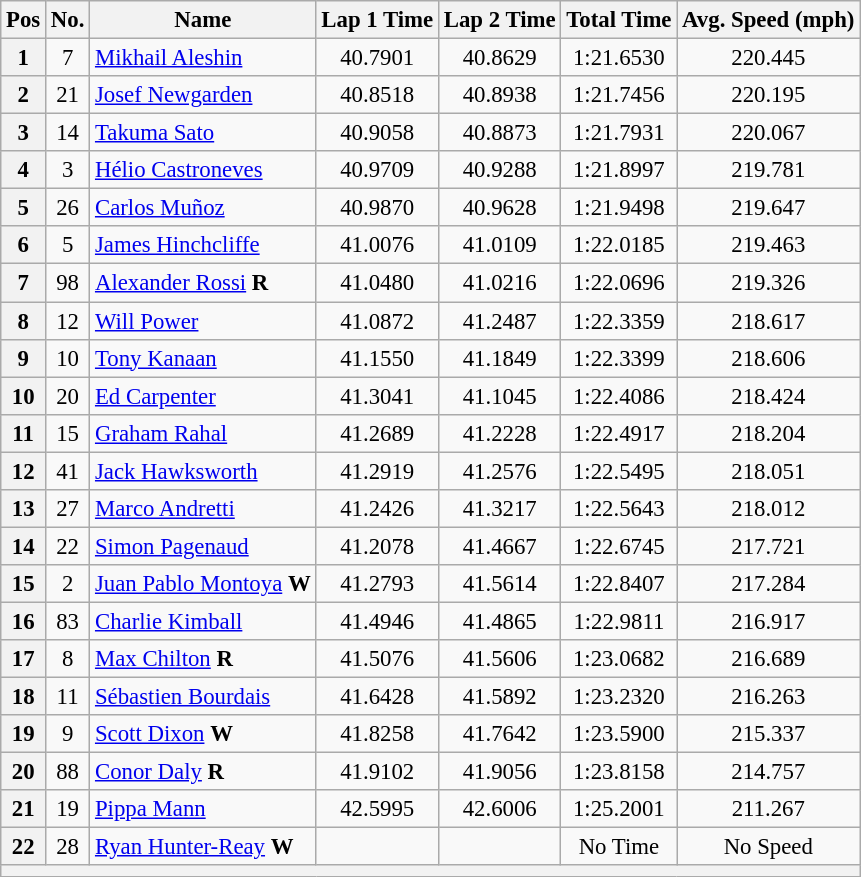<table class="wikitable sortable" style="text-align:center; font-size: 95%;">
<tr>
<th>Pos</th>
<th>No.</th>
<th>Name</th>
<th>Lap 1 Time</th>
<th>Lap 2 Time</th>
<th>Total Time</th>
<th>Avg. Speed (mph)</th>
</tr>
<tr>
<th scope=>1</th>
<td>7</td>
<td align="left"> <a href='#'>Mikhail Aleshin</a></td>
<td>40.7901</td>
<td>40.8629</td>
<td>1:21.6530</td>
<td>220.445</td>
</tr>
<tr>
<th scope=>2</th>
<td>21</td>
<td align="left"> <a href='#'>Josef Newgarden</a></td>
<td>40.8518</td>
<td>40.8938</td>
<td>1:21.7456</td>
<td>220.195</td>
</tr>
<tr>
<th scope=>3</th>
<td>14</td>
<td align="left"> <a href='#'>Takuma Sato</a></td>
<td>40.9058</td>
<td>40.8873</td>
<td>1:21.7931</td>
<td>220.067</td>
</tr>
<tr>
<th scope=>4</th>
<td>3</td>
<td align="left"> <a href='#'>Hélio Castroneves</a></td>
<td>40.9709</td>
<td>40.9288</td>
<td>1:21.8997</td>
<td>219.781</td>
</tr>
<tr>
<th scope=>5</th>
<td>26</td>
<td align="left"> <a href='#'>Carlos Muñoz</a></td>
<td>40.9870</td>
<td>40.9628</td>
<td>1:21.9498</td>
<td>219.647</td>
</tr>
<tr>
<th scope=>6</th>
<td>5</td>
<td align="left"> <a href='#'>James Hinchcliffe</a></td>
<td>41.0076</td>
<td>41.0109</td>
<td>1:22.0185</td>
<td>219.463</td>
</tr>
<tr>
<th scope=>7</th>
<td>98</td>
<td align="left"> <a href='#'>Alexander Rossi</a> <strong><span>R</span></strong></td>
<td>41.0480</td>
<td>41.0216</td>
<td>1:22.0696</td>
<td>219.326</td>
</tr>
<tr>
<th scope=>8</th>
<td>12</td>
<td align="left"> <a href='#'>Will Power</a></td>
<td>41.0872</td>
<td>41.2487</td>
<td>1:22.3359</td>
<td>218.617</td>
</tr>
<tr>
<th scope=>9</th>
<td>10</td>
<td align="left"> <a href='#'>Tony Kanaan</a></td>
<td>41.1550</td>
<td>41.1849</td>
<td>1:22.3399</td>
<td>218.606</td>
</tr>
<tr>
<th scope=>10</th>
<td>20</td>
<td align="left"> <a href='#'>Ed Carpenter</a></td>
<td>41.3041</td>
<td>41.1045</td>
<td>1:22.4086</td>
<td>218.424</td>
</tr>
<tr>
<th scope=>11</th>
<td>15</td>
<td align="left"> <a href='#'>Graham Rahal</a></td>
<td>41.2689</td>
<td>41.2228</td>
<td>1:22.4917</td>
<td>218.204</td>
</tr>
<tr>
<th scope=>12</th>
<td>41</td>
<td align="left"> <a href='#'>Jack Hawksworth</a></td>
<td>41.2919</td>
<td>41.2576</td>
<td>1:22.5495</td>
<td>218.051</td>
</tr>
<tr>
<th scope=>13</th>
<td>27</td>
<td align="left"> <a href='#'>Marco Andretti</a></td>
<td>41.2426</td>
<td>41.3217</td>
<td>1:22.5643</td>
<td>218.012</td>
</tr>
<tr>
<th scope=>14</th>
<td>22</td>
<td align="left"> <a href='#'>Simon Pagenaud</a></td>
<td>41.2078</td>
<td>41.4667</td>
<td>1:22.6745</td>
<td>217.721</td>
</tr>
<tr>
<th scope=>15</th>
<td>2</td>
<td align="left"> <a href='#'>Juan Pablo Montoya</a> <strong><span>W</span></strong></td>
<td>41.2793</td>
<td>41.5614</td>
<td>1:22.8407</td>
<td>217.284</td>
</tr>
<tr>
<th scope=>16</th>
<td>83</td>
<td align="left"> <a href='#'>Charlie Kimball</a></td>
<td>41.4946</td>
<td>41.4865</td>
<td>1:22.9811</td>
<td>216.917</td>
</tr>
<tr>
<th scope=>17</th>
<td>8</td>
<td align="left"> <a href='#'>Max Chilton</a> <strong><span>R</span></strong></td>
<td>41.5076</td>
<td>41.5606</td>
<td>1:23.0682</td>
<td>216.689</td>
</tr>
<tr>
<th scope=>18</th>
<td>11</td>
<td align="left"> <a href='#'>Sébastien Bourdais</a></td>
<td>41.6428</td>
<td>41.5892</td>
<td>1:23.2320</td>
<td>216.263</td>
</tr>
<tr>
<th scope=>19</th>
<td>9</td>
<td align="left"> <a href='#'>Scott Dixon</a> <strong><span>W</span></strong></td>
<td>41.8258</td>
<td>41.7642</td>
<td>1:23.5900</td>
<td>215.337</td>
</tr>
<tr>
<th scope=>20</th>
<td>88</td>
<td align="left"> <a href='#'>Conor Daly</a> <strong><span>R</span></strong></td>
<td>41.9102</td>
<td>41.9056</td>
<td>1:23.8158</td>
<td>214.757</td>
</tr>
<tr>
<th scope=>21</th>
<td>19</td>
<td align="left"> <a href='#'>Pippa Mann</a></td>
<td>42.5995</td>
<td>42.6006</td>
<td>1:25.2001</td>
<td>211.267</td>
</tr>
<tr>
<th scope=>22</th>
<td>28</td>
<td align="left"> <a href='#'>Ryan Hunter-Reay</a> <strong><span>W</span></strong></td>
<td></td>
<td></td>
<td>No Time</td>
<td>No Speed</td>
</tr>
<tr>
<th colspan=11></th>
</tr>
</table>
